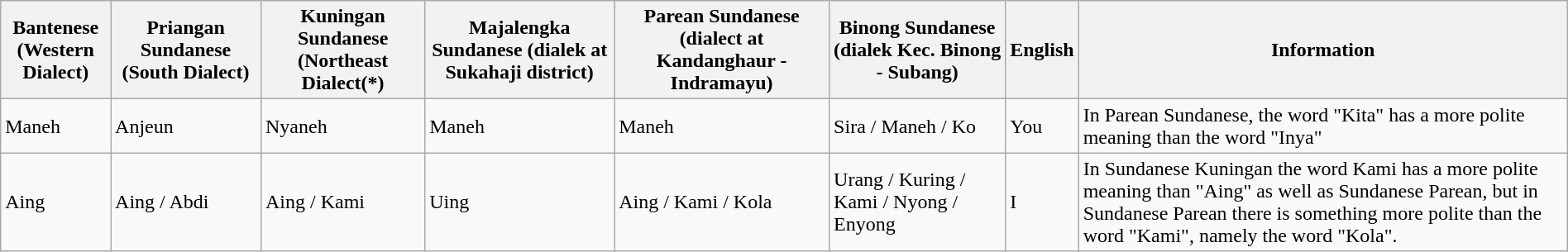<table class="wikitable sortable" width="100%">
<tr>
<th>Bantenese<br>(Western Dialect)</th>
<th>Priangan Sundanese (South Dialect)</th>
<th>Kuningan Sundanese (Northeast Dialect(*)</th>
<th>Majalengka Sundanese (dialek at Sukahaji district)</th>
<th>Parean Sundanese (dialect at Kandanghaur - Indramayu)</th>
<th>Binong Sundanese (dialek Kec. Binong - Subang)</th>
<th>English</th>
<th>Information</th>
</tr>
<tr>
<td>Maneh</td>
<td>Anjeun</td>
<td>Nyaneh</td>
<td>Maneh</td>
<td>Maneh</td>
<td>Sira / Maneh / Ko</td>
<td>You</td>
<td>In Parean Sundanese, the word "Kita" has a more polite meaning than the word "Inya"</td>
</tr>
<tr>
<td>Aing</td>
<td>Aing / Abdi</td>
<td>Aing / Kami</td>
<td>Uing</td>
<td>Aing / Kami / Kola</td>
<td>Urang / Kuring / Kami / Nyong / Enyong</td>
<td>I</td>
<td>In Sundanese Kuningan the word Kami has a more polite meaning than "Aing" as well as Sundanese Parean, but in Sundanese Parean there is something more polite than the word "Kami", namely the word "Kola".</td>
</tr>
</table>
